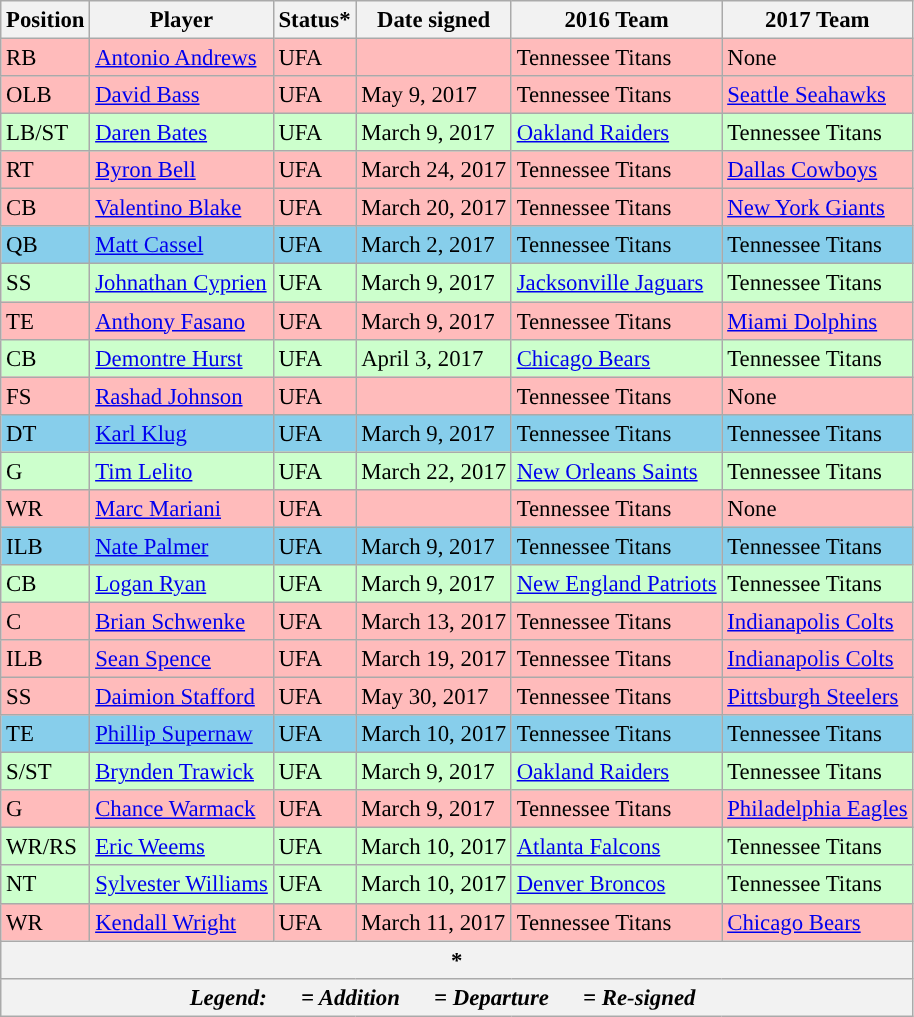<table class="wikitable sortable" style="font-size: 95%">
<tr>
<th>Position</th>
<th>Player</th>
<th>Status*</th>
<th>Date signed</th>
<th>2016 Team</th>
<th>2017 Team</th>
</tr>
<tr style="background:#fbb">
<td>RB</td>
<td><a href='#'>Antonio Andrews</a></td>
<td>UFA</td>
<td></td>
<td>Tennessee Titans</td>
<td>None</td>
</tr>
<tr style="background:#fbb">
<td>OLB</td>
<td><a href='#'>David Bass</a></td>
<td>UFA</td>
<td>May 9, 2017</td>
<td>Tennessee Titans</td>
<td><a href='#'>Seattle Seahawks</a></td>
</tr>
<tr style="background:#cfc">
<td>LB/ST</td>
<td><a href='#'>Daren Bates</a></td>
<td>UFA</td>
<td>March 9, 2017</td>
<td><a href='#'>Oakland Raiders</a></td>
<td>Tennessee Titans</td>
</tr>
<tr style="background:#fbb">
<td>RT</td>
<td><a href='#'>Byron Bell</a></td>
<td>UFA</td>
<td>March 24, 2017</td>
<td>Tennessee Titans</td>
<td><a href='#'>Dallas Cowboys</a></td>
</tr>
<tr style="background:#fbb">
<td>CB</td>
<td><a href='#'>Valentino Blake</a></td>
<td>UFA</td>
<td>March 20, 2017</td>
<td>Tennessee Titans</td>
<td><a href='#'>New York Giants</a></td>
</tr>
<tr style="background:#87ceeb">
<td>QB</td>
<td><a href='#'>Matt Cassel</a></td>
<td>UFA</td>
<td>March 2, 2017</td>
<td>Tennessee Titans</td>
<td>Tennessee Titans</td>
</tr>
<tr style="background:#cfc">
<td>SS</td>
<td><a href='#'>Johnathan Cyprien</a></td>
<td>UFA</td>
<td>March 9, 2017</td>
<td><a href='#'>Jacksonville Jaguars</a></td>
<td>Tennessee Titans</td>
</tr>
<tr style="background:#fbb">
<td>TE</td>
<td><a href='#'>Anthony Fasano</a></td>
<td>UFA</td>
<td>March 9, 2017</td>
<td>Tennessee Titans</td>
<td><a href='#'>Miami Dolphins</a></td>
</tr>
<tr style="background:#cfc">
<td>CB</td>
<td><a href='#'>Demontre Hurst</a></td>
<td>UFA</td>
<td>April 3, 2017</td>
<td><a href='#'>Chicago Bears</a></td>
<td>Tennessee Titans</td>
</tr>
<tr style="background:#fbb">
<td>FS</td>
<td><a href='#'>Rashad Johnson</a></td>
<td>UFA</td>
<td></td>
<td>Tennessee Titans</td>
<td>None</td>
</tr>
<tr style="background:#87ceeb">
<td>DT</td>
<td><a href='#'>Karl Klug</a></td>
<td>UFA</td>
<td>March 9, 2017</td>
<td>Tennessee Titans</td>
<td>Tennessee Titans</td>
</tr>
<tr style="background:#cfc">
<td>G</td>
<td><a href='#'>Tim Lelito</a></td>
<td>UFA</td>
<td>March 22, 2017</td>
<td><a href='#'>New Orleans Saints</a></td>
<td>Tennessee Titans</td>
</tr>
<tr style="background:#fbb">
<td>WR</td>
<td><a href='#'>Marc Mariani</a></td>
<td>UFA</td>
<td></td>
<td>Tennessee Titans</td>
<td>None</td>
</tr>
<tr style="background:#87ceeb">
<td>ILB</td>
<td><a href='#'>Nate Palmer</a></td>
<td>UFA</td>
<td>March 9, 2017</td>
<td>Tennessee Titans</td>
<td>Tennessee Titans</td>
</tr>
<tr style="background:#cfc">
<td>CB</td>
<td><a href='#'>Logan Ryan</a></td>
<td>UFA</td>
<td>March 9, 2017</td>
<td><a href='#'>New England Patriots</a></td>
<td>Tennessee Titans</td>
</tr>
<tr style="background:#fbb">
<td>C</td>
<td><a href='#'>Brian Schwenke</a></td>
<td>UFA</td>
<td>March 13, 2017</td>
<td>Tennessee Titans</td>
<td><a href='#'>Indianapolis Colts</a></td>
</tr>
<tr style="background:#fbb">
<td>ILB</td>
<td><a href='#'>Sean Spence</a></td>
<td>UFA</td>
<td>March 19, 2017</td>
<td>Tennessee Titans</td>
<td><a href='#'>Indianapolis Colts</a></td>
</tr>
<tr style="background:#fbb">
<td>SS</td>
<td><a href='#'>Daimion Stafford</a></td>
<td>UFA</td>
<td>May 30, 2017</td>
<td>Tennessee Titans</td>
<td><a href='#'>Pittsburgh Steelers</a></td>
</tr>
<tr style="background:#87ceeb">
<td>TE</td>
<td><a href='#'>Phillip Supernaw</a></td>
<td>UFA</td>
<td>March 10, 2017</td>
<td>Tennessee Titans</td>
<td>Tennessee Titans</td>
</tr>
<tr style="background:#cfc">
<td>S/ST</td>
<td><a href='#'>Brynden Trawick</a></td>
<td>UFA</td>
<td>March 9, 2017</td>
<td><a href='#'>Oakland Raiders</a></td>
<td>Tennessee Titans</td>
</tr>
<tr style="background:#fbb">
<td>G</td>
<td><a href='#'>Chance Warmack</a></td>
<td>UFA</td>
<td>March 9, 2017</td>
<td>Tennessee Titans</td>
<td><a href='#'>Philadelphia Eagles</a></td>
</tr>
<tr style="background:#cfc">
<td>WR/RS</td>
<td><a href='#'>Eric Weems</a></td>
<td>UFA</td>
<td>March 10, 2017</td>
<td><a href='#'>Atlanta Falcons</a></td>
<td>Tennessee Titans</td>
</tr>
<tr style="background:#cfc">
<td>NT</td>
<td><a href='#'>Sylvester Williams</a></td>
<td>UFA</td>
<td>March 10, 2017</td>
<td><a href='#'>Denver Broncos</a></td>
<td>Tennessee Titans</td>
</tr>
<tr style="background:#fbb">
<td>WR</td>
<td><a href='#'>Kendall Wright</a></td>
<td>UFA</td>
<td>March 11, 2017</td>
<td>Tennessee Titans</td>
<td><a href='#'>Chicago Bears</a></td>
</tr>
<tr>
<th colspan=6>*</th>
</tr>
<tr>
<th colspan=6><em>Legend:       = Addition       = Departure       = Re-signed     </em></th>
</tr>
</table>
